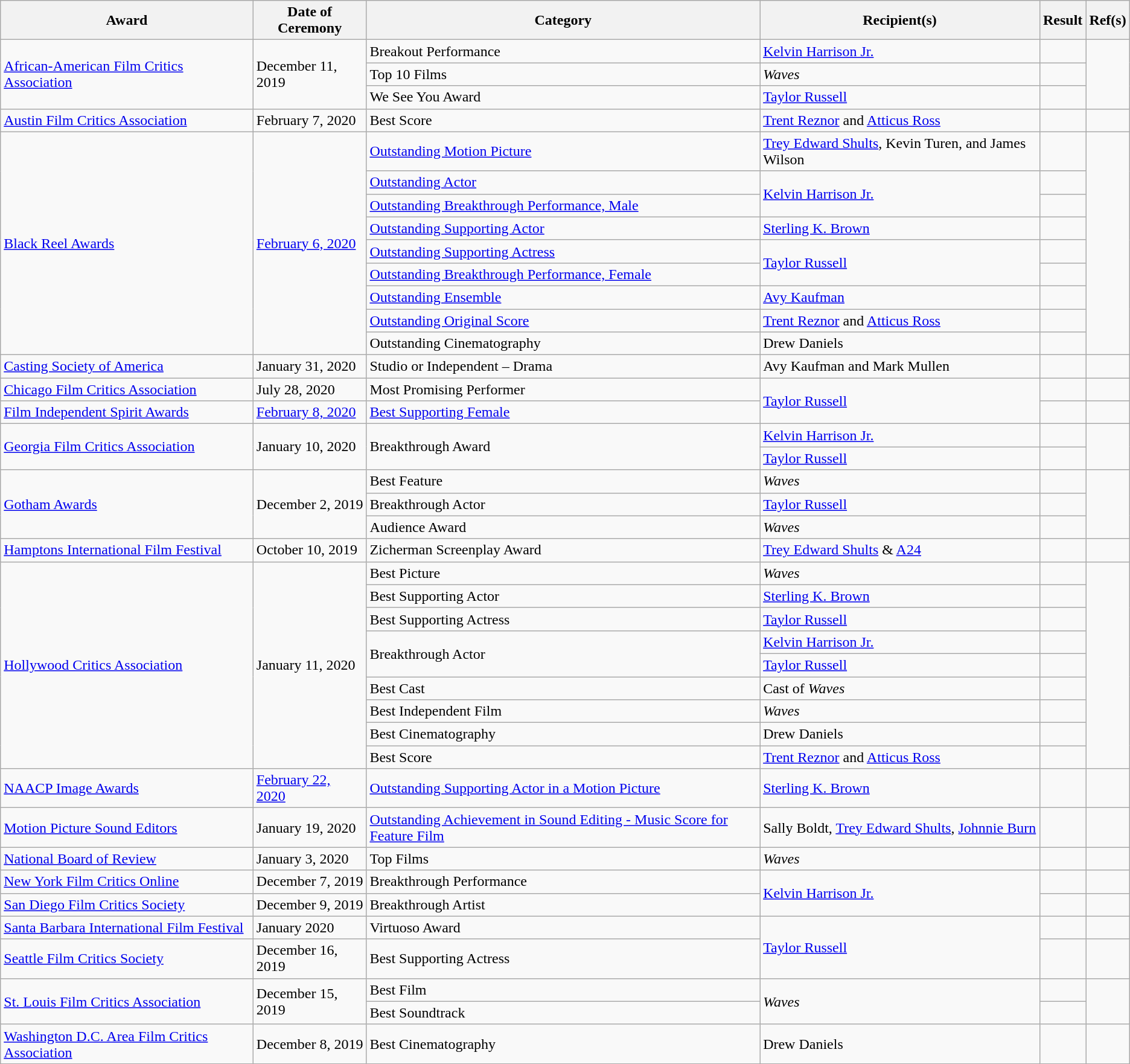<table class="wikitable sortable">
<tr>
<th>Award</th>
<th>Date of Ceremony</th>
<th>Category</th>
<th>Recipient(s)</th>
<th>Result</th>
<th>Ref(s)</th>
</tr>
<tr>
<td rowspan="3"><a href='#'>African-American Film Critics Association</a></td>
<td rowspan="3">December 11, 2019</td>
<td>Breakout Performance</td>
<td><a href='#'>Kelvin Harrison Jr.</a></td>
<td></td>
<td rowspan="3" align="center"></td>
</tr>
<tr>
<td>Top 10 Films</td>
<td><em>Waves</em></td>
<td></td>
</tr>
<tr>
<td>We See You Award</td>
<td><a href='#'>Taylor Russell</a></td>
<td></td>
</tr>
<tr>
<td><a href='#'>Austin Film Critics Association</a></td>
<td>February 7, 2020</td>
<td>Best Score</td>
<td><a href='#'>Trent Reznor</a> and <a href='#'>Atticus Ross</a></td>
<td></td>
<td align="center"></td>
</tr>
<tr>
<td rowspan="9"><a href='#'>Black Reel Awards</a></td>
<td rowspan="9"><a href='#'>February 6, 2020</a></td>
<td><a href='#'>Outstanding Motion Picture</a></td>
<td><a href='#'>Trey Edward Shults</a>, Kevin Turen, and James Wilson</td>
<td></td>
<td rowspan="9" align="center"></td>
</tr>
<tr>
<td><a href='#'>Outstanding Actor</a></td>
<td rowspan="2"><a href='#'>Kelvin Harrison Jr.</a></td>
<td></td>
</tr>
<tr>
<td><a href='#'>Outstanding Breakthrough Performance, Male</a></td>
<td></td>
</tr>
<tr>
<td><a href='#'>Outstanding Supporting Actor</a></td>
<td><a href='#'>Sterling K. Brown</a></td>
<td></td>
</tr>
<tr>
<td><a href='#'>Outstanding Supporting Actress</a></td>
<td rowspan="2"><a href='#'>Taylor Russell</a></td>
<td></td>
</tr>
<tr>
<td><a href='#'>Outstanding Breakthrough Performance, Female</a></td>
<td></td>
</tr>
<tr>
<td><a href='#'>Outstanding Ensemble</a></td>
<td><a href='#'>Avy Kaufman</a></td>
<td></td>
</tr>
<tr>
<td><a href='#'>Outstanding Original Score</a></td>
<td><a href='#'>Trent Reznor</a> and <a href='#'>Atticus Ross</a></td>
<td></td>
</tr>
<tr>
<td>Outstanding Cinematography</td>
<td>Drew Daniels</td>
<td></td>
</tr>
<tr>
<td><a href='#'>Casting Society of America</a></td>
<td>January 31, 2020</td>
<td>Studio or Independent – Drama</td>
<td>Avy Kaufman and Mark Mullen</td>
<td></td>
<td align="center"></td>
</tr>
<tr>
<td><a href='#'>Chicago Film Critics Association</a></td>
<td>July 28, 2020</td>
<td>Most Promising Performer</td>
<td rowspan="2"><a href='#'>Taylor Russell</a></td>
<td></td>
<td align="center"></td>
</tr>
<tr>
<td><a href='#'>Film Independent Spirit Awards</a></td>
<td><a href='#'>February 8, 2020</a></td>
<td><a href='#'>Best Supporting Female</a></td>
<td></td>
<td align="center"></td>
</tr>
<tr>
<td rowspan="2"><a href='#'>Georgia Film Critics Association</a></td>
<td rowspan="2">January 10, 2020</td>
<td rowspan="2">Breakthrough Award</td>
<td><a href='#'>Kelvin Harrison Jr.</a></td>
<td></td>
<td rowspan="2" align="center"></td>
</tr>
<tr>
<td><a href='#'>Taylor Russell</a></td>
<td></td>
</tr>
<tr>
<td rowspan="3"><a href='#'>Gotham Awards</a></td>
<td rowspan="3">December 2, 2019</td>
<td>Best Feature</td>
<td><em>Waves</em></td>
<td></td>
<td rowspan="3" align="center"></td>
</tr>
<tr>
<td>Breakthrough Actor</td>
<td><a href='#'>Taylor Russell</a></td>
<td></td>
</tr>
<tr>
<td>Audience Award</td>
<td><em>Waves</em></td>
<td></td>
</tr>
<tr>
<td><a href='#'>Hamptons International Film Festival</a></td>
<td>October 10, 2019</td>
<td rowspan="1">Zicherman Screenplay Award</td>
<td><a href='#'>Trey Edward Shults</a> & <a href='#'>A24</a></td>
<td></td>
<td align="center"></td>
</tr>
<tr>
<td rowspan="9"><a href='#'>Hollywood Critics Association</a></td>
<td rowspan="9">January 11, 2020</td>
<td>Best Picture</td>
<td><em>Waves</em></td>
<td></td>
<td rowspan="9"  align="center"></td>
</tr>
<tr>
<td>Best Supporting Actor</td>
<td><a href='#'>Sterling K. Brown</a></td>
<td></td>
</tr>
<tr>
<td>Best Supporting Actress</td>
<td><a href='#'>Taylor Russell</a></td>
<td></td>
</tr>
<tr>
<td rowspan="2">Breakthrough Actor</td>
<td><a href='#'>Kelvin Harrison Jr.</a></td>
<td></td>
</tr>
<tr>
<td><a href='#'>Taylor Russell</a></td>
<td></td>
</tr>
<tr>
<td>Best Cast</td>
<td>Cast of <em>Waves</em></td>
<td></td>
</tr>
<tr>
<td>Best Independent Film</td>
<td><em>Waves</em></td>
<td></td>
</tr>
<tr>
<td>Best Cinematography</td>
<td>Drew Daniels</td>
<td></td>
</tr>
<tr>
<td>Best Score</td>
<td><a href='#'>Trent Reznor</a> and <a href='#'>Atticus Ross</a></td>
<td></td>
</tr>
<tr>
<td><a href='#'>NAACP Image Awards</a></td>
<td><a href='#'>February 22, 2020</a></td>
<td><a href='#'>Outstanding Supporting Actor in a Motion Picture</a></td>
<td><a href='#'>Sterling K. Brown</a></td>
<td></td>
<td align="center"></td>
</tr>
<tr>
<td><a href='#'>Motion Picture Sound Editors</a></td>
<td>January 19, 2020</td>
<td><a href='#'>Outstanding Achievement in Sound Editing - Music Score for Feature Film</a></td>
<td>Sally Boldt, <a href='#'>Trey Edward Shults</a>, <a href='#'>Johnnie Burn</a></td>
<td></td>
<td align="center"></td>
</tr>
<tr>
<td><a href='#'>National Board of Review</a></td>
<td>January 3, 2020</td>
<td>Top Films</td>
<td><em>Waves</em></td>
<td></td>
<td align="center"></td>
</tr>
<tr>
<td><a href='#'>New York Film Critics Online</a></td>
<td>December 7, 2019</td>
<td>Breakthrough Performance</td>
<td rowspan="2"><a href='#'>Kelvin Harrison Jr.</a></td>
<td></td>
<td align="center"></td>
</tr>
<tr>
<td><a href='#'>San Diego Film Critics Society</a></td>
<td>December 9, 2019</td>
<td>Breakthrough Artist</td>
<td></td>
<td align="center"></td>
</tr>
<tr>
<td><a href='#'>Santa Barbara International Film Festival</a></td>
<td>January 2020</td>
<td rowspan="1">Virtuoso Award</td>
<td rowspan="2"><a href='#'>Taylor Russell</a></td>
<td></td>
<td align="center"></td>
</tr>
<tr>
<td><a href='#'>Seattle Film Critics Society</a></td>
<td>December 16, 2019</td>
<td>Best Supporting Actress</td>
<td></td>
<td align="center"></td>
</tr>
<tr>
<td rowspan="2"><a href='#'>St. Louis Film Critics Association</a></td>
<td rowspan="2">December 15, 2019</td>
<td>Best Film</td>
<td rowspan="2"><em>Waves</em></td>
<td></td>
<td rowspan="2" align="center"></td>
</tr>
<tr>
<td>Best Soundtrack</td>
<td></td>
</tr>
<tr>
<td><a href='#'>Washington D.C. Area Film Critics Association</a></td>
<td>December 8, 2019</td>
<td>Best Cinematography</td>
<td>Drew Daniels</td>
<td></td>
<td align="center"></td>
</tr>
</table>
